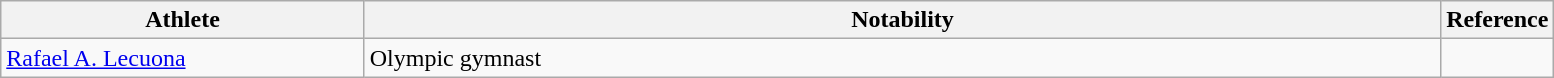<table class="wikitable" style="width:82%">
<tr valign="top">
<th style="width:25%;">Athlete</th>
<th style="width:75%;">Notability</th>
<th style="width:*;" class="unsortable">Reference</th>
</tr>
<tr valign="top">
<td><a href='#'>Rafael A. Lecuona</a></td>
<td>Olympic gymnast</td>
</tr>
</table>
